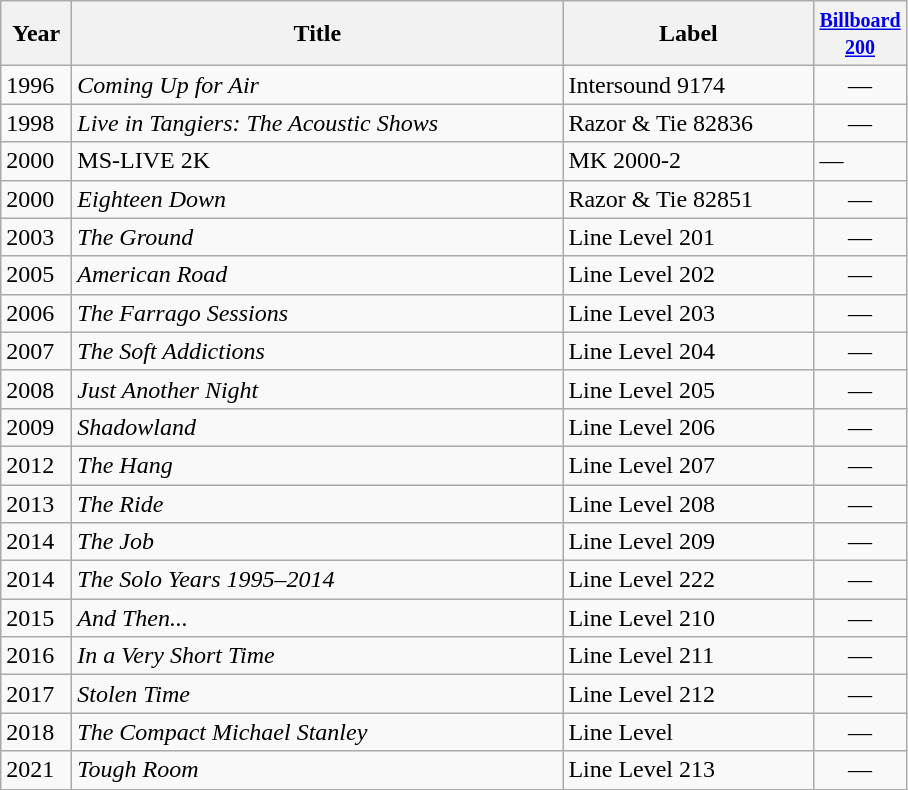<table class="wikitable">
<tr>
<th width="40">Year</th>
<th width="320">Title</th>
<th width="160">Label</th>
<th><small><a href='#'>Billboard<br>200</a></small></th>
</tr>
<tr>
<td>1996</td>
<td><em>Coming Up for Air</em></td>
<td>Intersound 9174</td>
<td align="center">—</td>
</tr>
<tr>
<td>1998</td>
<td><em>Live in Tangiers: The Acoustic Shows</em></td>
<td>Razor & Tie 82836</td>
<td align="center">—</td>
</tr>
<tr>
<td>2000</td>
<td>MS-LIVE 2K</td>
<td>MK 2000-2</td>
<td>—</td>
</tr>
<tr>
<td>2000</td>
<td><em>Eighteen Down</em></td>
<td>Razor & Tie 82851</td>
<td align="center">—</td>
</tr>
<tr>
<td>2003</td>
<td><em>The Ground</em></td>
<td>Line Level 201</td>
<td align="center">—</td>
</tr>
<tr>
<td>2005</td>
<td><em>American Road</em></td>
<td>Line Level 202</td>
<td align="center">—</td>
</tr>
<tr>
<td>2006</td>
<td><em>The Farrago Sessions</em></td>
<td>Line Level 203</td>
<td align="center">—</td>
</tr>
<tr>
<td>2007</td>
<td><em>The Soft Addictions</em></td>
<td>Line Level 204</td>
<td align="center">—</td>
</tr>
<tr>
<td>2008</td>
<td><em>Just Another Night</em></td>
<td>Line Level 205</td>
<td align="center">—</td>
</tr>
<tr>
<td>2009</td>
<td><em>Shadowland</em></td>
<td>Line Level 206</td>
<td align="center">—</td>
</tr>
<tr>
<td>2012</td>
<td><em>The Hang</em></td>
<td>Line Level 207</td>
<td align="center">—</td>
</tr>
<tr>
<td>2013</td>
<td><em>The Ride</em></td>
<td>Line Level 208</td>
<td align="center">—</td>
</tr>
<tr>
<td>2014</td>
<td><em>The Job</em></td>
<td>Line Level 209</td>
<td align="center">—</td>
</tr>
<tr>
<td>2014</td>
<td><em>The Solo Years 1995–2014</em></td>
<td>Line Level 222</td>
<td align="center">—</td>
</tr>
<tr>
<td>2015</td>
<td><em>And Then...</em></td>
<td>Line Level 210</td>
<td align="center">—</td>
</tr>
<tr>
<td>2016</td>
<td><em>In a Very Short Time</em></td>
<td>Line Level 211</td>
<td align="center">—</td>
</tr>
<tr>
<td>2017</td>
<td><em>Stolen Time</em></td>
<td>Line Level 212</td>
<td align="center">—</td>
</tr>
<tr>
<td>2018</td>
<td><em>The Compact Michael Stanley</em></td>
<td>Line Level</td>
<td align="center">—</td>
</tr>
<tr>
<td>2021</td>
<td><em>Tough Room</em></td>
<td>Line Level 213</td>
<td align="center">—</td>
</tr>
</table>
